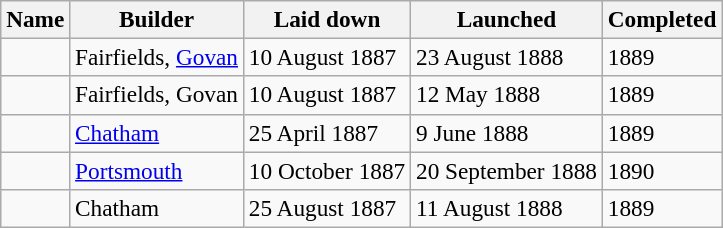<table class="wikitable" style="font-size:97%;">
<tr>
<th>Name</th>
<th>Builder</th>
<th>Laid down</th>
<th>Launched</th>
<th>Completed</th>
</tr>
<tr>
<td></td>
<td>Fairfields, <a href='#'>Govan</a></td>
<td>10 August 1887</td>
<td>23 August 1888</td>
<td>1889</td>
</tr>
<tr>
<td></td>
<td>Fairfields, Govan</td>
<td>10 August 1887</td>
<td>12 May 1888</td>
<td>1889</td>
</tr>
<tr>
<td></td>
<td><a href='#'>Chatham</a></td>
<td>25 April 1887</td>
<td>9 June 1888</td>
<td>1889</td>
</tr>
<tr>
<td></td>
<td><a href='#'>Portsmouth</a></td>
<td>10 October 1887</td>
<td>20 September 1888</td>
<td>1890</td>
</tr>
<tr>
<td></td>
<td>Chatham</td>
<td>25 August 1887</td>
<td>11 August 1888</td>
<td>1889</td>
</tr>
</table>
